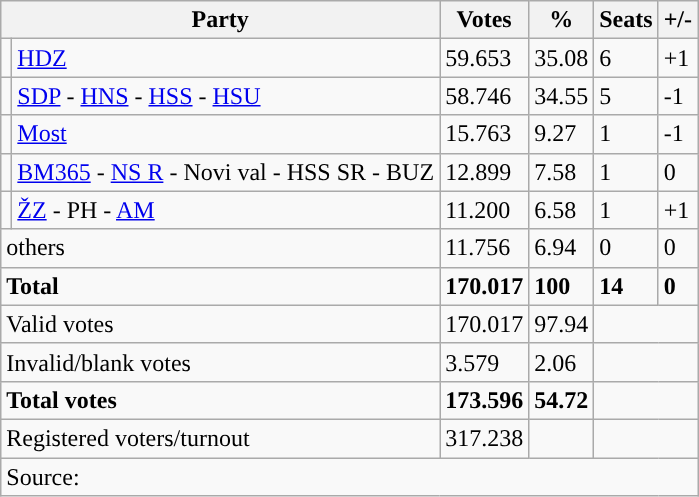<table class="wikitable" style="text-align: left;">
<tr>
<th colspan="2">Party</th>
<th>Votes</th>
<th>%</th>
<th>Seats</th>
<th>+/-</th>
</tr>
<tr>
<td style="background-color: "></td>
<td><a href='#'>HDZ</a></td>
<td>59.653</td>
<td>35.08</td>
<td>6</td>
<td>+1</td>
</tr>
<tr>
<td style="background-color: "></td>
<td><a href='#'>SDP</a> - <a href='#'>HNS</a> - <a href='#'>HSS</a> - <a href='#'>HSU</a></td>
<td>58.746</td>
<td>34.55</td>
<td>5</td>
<td>-1</td>
</tr>
<tr>
<td style="background-color: "></td>
<td><a href='#'>Most</a></td>
<td>15.763</td>
<td>9.27</td>
<td>1</td>
<td>-1</td>
</tr>
<tr>
<td style="background-color: "></td>
<td><a href='#'>BM365</a> - <a href='#'>NS R</a> - Novi val - HSS SR - BUZ</td>
<td>12.899</td>
<td>7.58</td>
<td>1</td>
<td>0</td>
</tr>
<tr>
<td style="background-color: "></td>
<td><a href='#'>ŽZ</a> - PH - <a href='#'>AM</a></td>
<td>11.200</td>
<td>6.58</td>
<td>1</td>
<td>+1</td>
</tr>
<tr>
<td colspan="2">others</td>
<td>11.756</td>
<td>6.94</td>
<td>0</td>
<td>0</td>
</tr>
<tr>
<td colspan="2"><strong>Total</strong></td>
<td><strong>170.017</strong></td>
<td><strong>100</strong></td>
<td><strong>14</strong></td>
<td><strong>0</strong></td>
</tr>
<tr>
<td colspan="2">Valid votes</td>
<td>170.017</td>
<td>97.94</td>
<td colspan="2"></td>
</tr>
<tr>
<td colspan="2">Invalid/blank votes</td>
<td>3.579</td>
<td>2.06</td>
<td colspan="2"></td>
</tr>
<tr>
<td colspan="2"><strong>Total votes</strong></td>
<td><strong>173.596</strong></td>
<td><strong>54.72</strong></td>
<td colspan="2"></td>
</tr>
<tr>
<td colspan="2">Registered voters/turnout</td>
<td votes14="5343">317.238</td>
<td></td>
<td colspan="2"></td>
</tr>
<tr>
<td colspan="6">Source: </td>
</tr>
</table>
